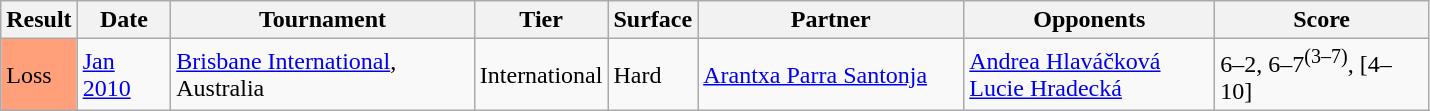<table class="sortable wikitable">
<tr>
<th>Result</th>
<th style="width:55px">Date</th>
<th style="width:195px">Tournament</th>
<th>Tier</th>
<th style="width:50px">Surface</th>
<th style="width:170px">Partner</th>
<th style="width:160px">Opponents</th>
<th style="width:135px" class="unsortable">Score</th>
</tr>
<tr>
<td style="background:#ffa07a;">Loss</td>
<td><a href='#'>Jan 2010</a></td>
<td><a href='#'>Brisbane International</a>, Australia</td>
<td>International</td>
<td>Hard</td>
<td> <a href='#'>Arantxa Parra Santonja</a></td>
<td> <a href='#'>Andrea Hlaváčková</a><br> <a href='#'>Lucie Hradecká</a></td>
<td>6–2, 6–7<sup>(3–7)</sup>, [4–10]</td>
</tr>
</table>
